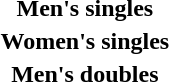<table>
<tr>
<th scope="row">Men's singles<br></th>
<td></td>
<td></td>
<td></td>
</tr>
<tr>
<th scope="row">Women's singles<br></th>
<td></td>
<td></td>
<td></td>
</tr>
<tr>
<th scope="row">Men's doubles<br></th>
<td></td>
<td></td>
<td></td>
</tr>
</table>
